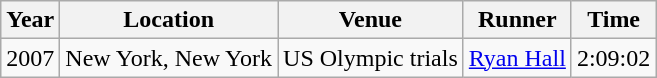<table class="wikitable" style="text-align:center">
<tr>
<th>Year</th>
<th>Location</th>
<th>Venue</th>
<th>Runner</th>
<th>Time</th>
</tr>
<tr>
<td>2007</td>
<td>New York, New York</td>
<td>US Olympic trials</td>
<td><a href='#'>Ryan Hall</a></td>
<td>2:09:02</td>
</tr>
</table>
